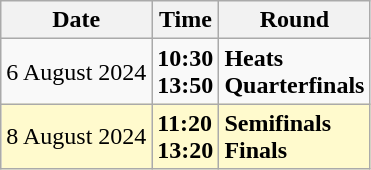<table class="wikitable">
<tr>
<th>Date</th>
<th>Time</th>
<th>Round</th>
</tr>
<tr>
<td>6 August 2024</td>
<td><strong>10:30</strong><br><strong>13:50</strong></td>
<td><strong>Heats</strong><br><strong>Quarterfinals</strong></td>
</tr>
<tr style=background:lemonchiffon>
<td>8 August 2024</td>
<td><strong>11:20</strong><br><strong>13:20</strong></td>
<td><strong>Semifinals</strong><br><strong>Finals</strong></td>
</tr>
</table>
